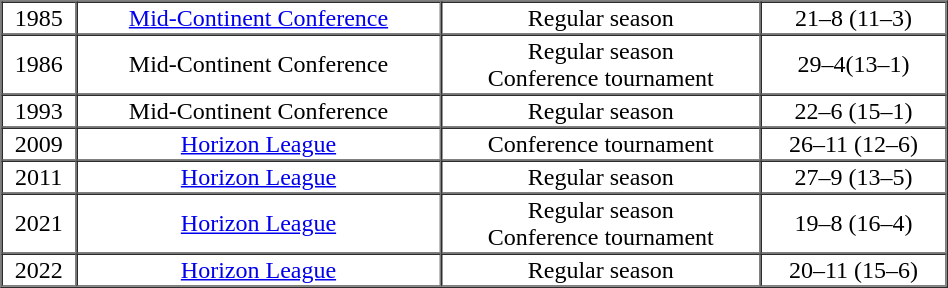<table cellpadding="1" border="1" cellspacing="0" style="width:50%; text-align:center">
<tr>
</tr>
<tr style="text-align:center;">
<td>1985</td>
<td><a href='#'>Mid-Continent Conference</a></td>
<td>Regular season</td>
<td>21–8 (11–3)</td>
</tr>
<tr style="text-align:center;">
<td>1986</td>
<td>Mid-Continent Conference</td>
<td>Regular season<br>Conference tournament</td>
<td>29–4(13–1)</td>
</tr>
<tr style="text-align:center;">
<td>1993</td>
<td>Mid-Continent Conference</td>
<td>Regular season</td>
<td>22–6 (15–1)</td>
</tr>
<tr style="text-align:center;">
<td>2009</td>
<td><a href='#'>Horizon League</a></td>
<td>Conference tournament</td>
<td>26–11 (12–6)</td>
</tr>
<tr style="text-align:center;">
<td>2011</td>
<td><a href='#'>Horizon League</a></td>
<td>Regular season</td>
<td>27–9 (13–5)</td>
</tr>
<tr style="text-align:center;">
<td>2021</td>
<td><a href='#'>Horizon League</a></td>
<td>Regular season<br>Conference tournament</td>
<td>19–8 (16–4)</td>
</tr>
<tr style="text-align:center;">
<td>2022</td>
<td><a href='#'>Horizon League</a></td>
<td>Regular season</td>
<td>20–11 (15–6)</td>
</tr>
</table>
